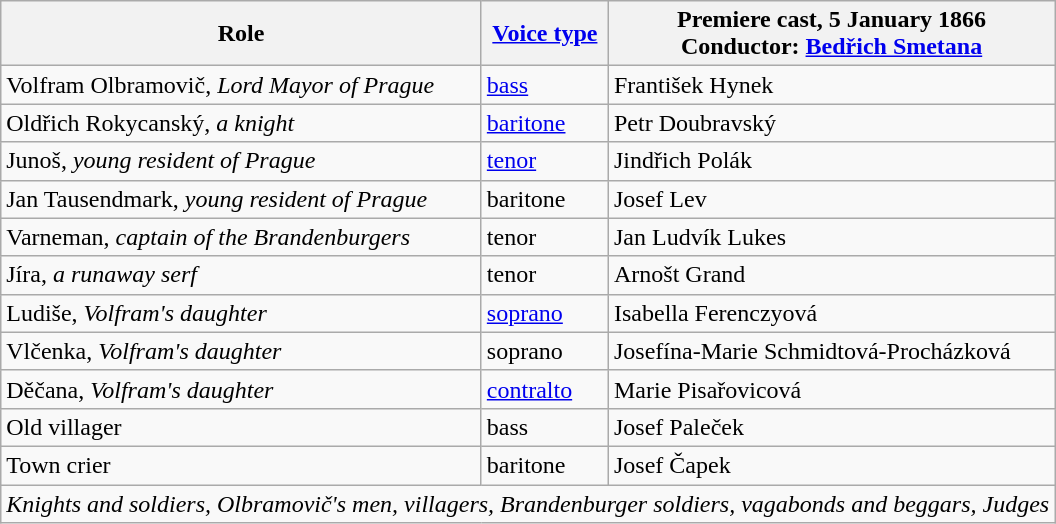<table class="wikitable">
<tr>
<th>Role</th>
<th><a href='#'>Voice type</a></th>
<th>Premiere cast, 5 January 1866<br>Conductor: <a href='#'>Bedřich Smetana</a></th>
</tr>
<tr>
<td>Volfram Olbramovič, <em>Lord Mayor of Prague</em></td>
<td><a href='#'>bass</a></td>
<td>František Hynek</td>
</tr>
<tr>
<td>Oldřich Rokycanský, <em>a knight</em></td>
<td><a href='#'>baritone</a></td>
<td>Petr Doubravský</td>
</tr>
<tr>
<td>Junoš, <em>young resident of Prague</em></td>
<td><a href='#'>tenor</a></td>
<td>Jindřich Polák</td>
</tr>
<tr>
<td>Jan Tausendmark, <em>young resident of Prague</em></td>
<td>baritone</td>
<td>Josef Lev</td>
</tr>
<tr>
<td>Varneman, <em>captain of the Brandenburgers</em></td>
<td>tenor</td>
<td>Jan Ludvík Lukes</td>
</tr>
<tr>
<td>Jíra, <em>a runaway serf</em></td>
<td>tenor</td>
<td>Arnošt Grand</td>
</tr>
<tr>
<td>Ludiše, <em>Volfram's daughter</em></td>
<td><a href='#'>soprano</a></td>
<td>Isabella Ferenczyová</td>
</tr>
<tr>
<td>Vlčenka, <em>Volfram's daughter</em></td>
<td>soprano</td>
<td>Josefína-Marie Schmidtová-Procházková</td>
</tr>
<tr>
<td>Děčana, <em>Volfram's daughter</em></td>
<td><a href='#'>contralto</a></td>
<td>Marie Pisařovicová</td>
</tr>
<tr>
<td>Old villager</td>
<td>bass</td>
<td>Josef Paleček</td>
</tr>
<tr>
<td>Town crier</td>
<td>baritone</td>
<td>Josef Čapek</td>
</tr>
<tr>
<td colspan="3"><em>Knights and soldiers, Olbramovič's men, villagers, Brandenburger soldiers, vagabonds and beggars, Judges</em></td>
</tr>
</table>
